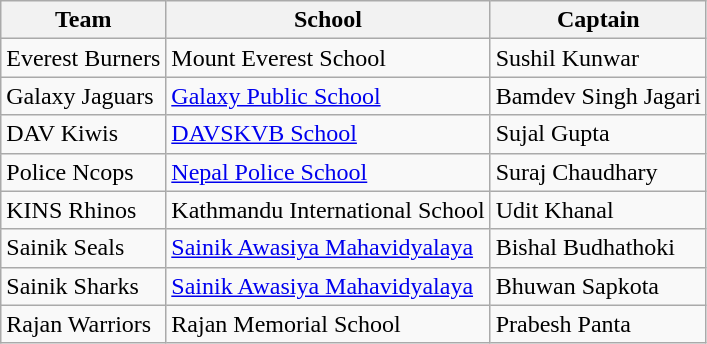<table class="wikitable">
<tr>
<th>Team</th>
<th>School</th>
<th>Captain</th>
</tr>
<tr>
<td>Everest Burners</td>
<td>Mount Everest School</td>
<td>Sushil Kunwar</td>
</tr>
<tr>
<td>Galaxy Jaguars</td>
<td><a href='#'>Galaxy Public School</a></td>
<td>Bamdev Singh Jagari</td>
</tr>
<tr>
<td>DAV Kiwis</td>
<td><a href='#'>DAVSKVB School</a></td>
<td>Sujal Gupta</td>
</tr>
<tr>
<td>Police Ncops</td>
<td><a href='#'>Nepal Police School</a></td>
<td>Suraj Chaudhary</td>
</tr>
<tr>
<td>KINS Rhinos</td>
<td>Kathmandu International School</td>
<td>Udit Khanal</td>
</tr>
<tr>
<td>Sainik Seals</td>
<td><a href='#'>Sainik Awasiya Mahavidyalaya</a></td>
<td>Bishal Budhathoki</td>
</tr>
<tr>
<td>Sainik Sharks</td>
<td><a href='#'>Sainik Awasiya Mahavidyalaya</a></td>
<td>Bhuwan Sapkota</td>
</tr>
<tr>
<td>Rajan Warriors</td>
<td>Rajan Memorial School</td>
<td>Prabesh Panta</td>
</tr>
</table>
